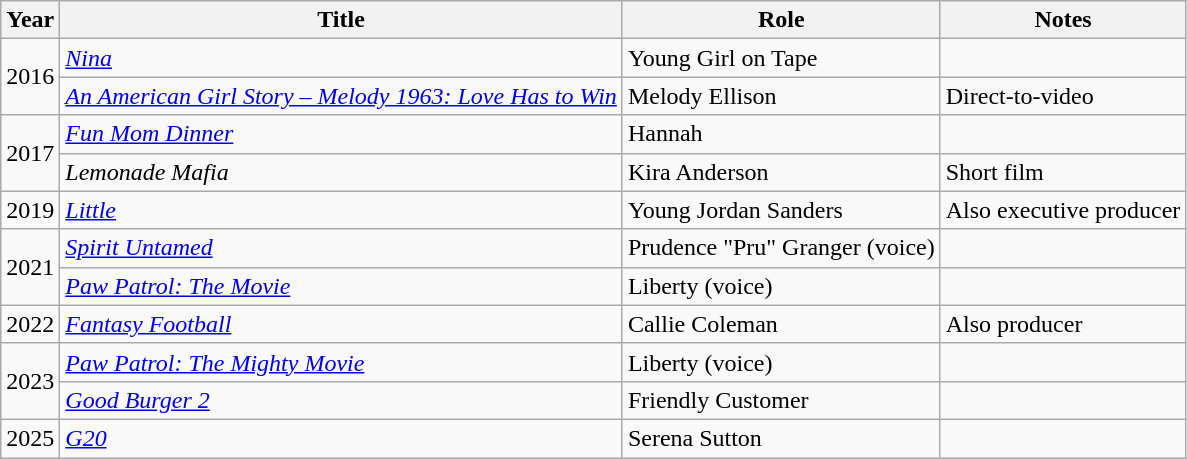<table class="wikitable sortable">
<tr>
<th>Year</th>
<th>Title</th>
<th>Role</th>
<th>Notes</th>
</tr>
<tr>
<td rowspan="2">2016</td>
<td><em><a href='#'>Nina</a></em></td>
<td>Young Girl on Tape</td>
<td></td>
</tr>
<tr>
<td><em><a href='#'>An American Girl Story – Melody 1963: Love Has to Win</a></em></td>
<td>Melody Ellison</td>
<td>Direct-to-video<br></td>
</tr>
<tr>
<td rowspan="2">2017</td>
<td><em><a href='#'>Fun Mom Dinner</a></em></td>
<td>Hannah</td>
<td></td>
</tr>
<tr>
<td><em>Lemonade Mafia</em></td>
<td>Kira Anderson</td>
<td>Short film</td>
</tr>
<tr>
<td>2019</td>
<td><em><a href='#'>Little</a></em></td>
<td>Young Jordan Sanders</td>
<td>Also executive producer</td>
</tr>
<tr>
<td rowspan="2">2021</td>
<td><em><a href='#'>Spirit Untamed</a></em></td>
<td>Prudence "Pru" Granger (voice)</td>
<td></td>
</tr>
<tr>
<td><em><a href='#'>Paw Patrol: The Movie</a></em></td>
<td>Liberty (voice)</td>
<td></td>
</tr>
<tr>
<td>2022</td>
<td><em><a href='#'>Fantasy Football</a></em></td>
<td>Callie Coleman</td>
<td>Also producer</td>
</tr>
<tr>
<td rowspan="2">2023</td>
<td><em><a href='#'>Paw Patrol: The Mighty Movie</a></em></td>
<td>Liberty (voice)</td>
<td></td>
</tr>
<tr>
<td><em><a href='#'>Good Burger 2</a></em></td>
<td>Friendly Customer</td>
<td></td>
</tr>
<tr>
<td>2025</td>
<td><em><a href='#'>G20</a></em></td>
<td>Serena Sutton</td>
<td></td>
</tr>
</table>
